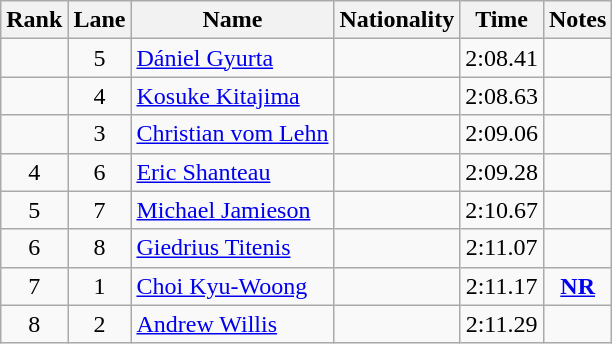<table class="wikitable sortable" style="text-align:center">
<tr>
<th>Rank</th>
<th>Lane</th>
<th>Name</th>
<th>Nationality</th>
<th>Time</th>
<th>Notes</th>
</tr>
<tr>
<td></td>
<td>5</td>
<td align=left><a href='#'>Dániel Gyurta</a></td>
<td align=left></td>
<td>2:08.41</td>
<td></td>
</tr>
<tr>
<td></td>
<td>4</td>
<td align=left><a href='#'>Kosuke Kitajima</a></td>
<td align=left></td>
<td>2:08.63</td>
<td></td>
</tr>
<tr>
<td></td>
<td>3</td>
<td align=left><a href='#'>Christian vom Lehn</a></td>
<td align=left></td>
<td>2:09.06</td>
<td></td>
</tr>
<tr>
<td>4</td>
<td>6</td>
<td align=left><a href='#'>Eric Shanteau</a></td>
<td align=left></td>
<td>2:09.28</td>
<td></td>
</tr>
<tr>
<td>5</td>
<td>7</td>
<td align=left><a href='#'>Michael Jamieson</a></td>
<td align=left></td>
<td>2:10.67</td>
<td></td>
</tr>
<tr>
<td>6</td>
<td>8</td>
<td align=left><a href='#'>Giedrius Titenis</a></td>
<td align=left></td>
<td>2:11.07</td>
<td></td>
</tr>
<tr>
<td>7</td>
<td>1</td>
<td align=left><a href='#'>Choi Kyu-Woong</a></td>
<td align=left></td>
<td>2:11.17</td>
<td><strong><a href='#'>NR</a></strong></td>
</tr>
<tr>
<td>8</td>
<td>2</td>
<td align=left><a href='#'>Andrew Willis</a></td>
<td align=left></td>
<td>2:11.29</td>
<td></td>
</tr>
</table>
